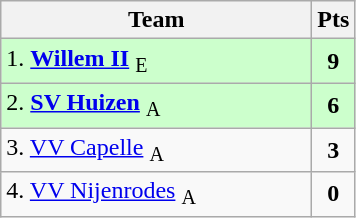<table class="wikitable" style="text-align:center; float:left; margin-right:1em">
<tr>
<th style="width:200px">Team</th>
<th width=20>Pts</th>
</tr>
<tr bgcolor=ccffcc>
<td align=left>1. <strong><a href='#'>Willem II</a></strong> <sub>E</sub></td>
<td><strong>9</strong></td>
</tr>
<tr bgcolor=ccffcc>
<td align=left>2. <strong><a href='#'>SV Huizen</a></strong> <sub>A</sub></td>
<td><strong>6</strong></td>
</tr>
<tr>
<td align=left>3. <a href='#'>VV Capelle</a> <sub>A</sub></td>
<td><strong>3</strong></td>
</tr>
<tr>
<td align=left>4. <a href='#'>VV Nijenrodes</a> <sub>A</sub></td>
<td><strong>0</strong></td>
</tr>
</table>
